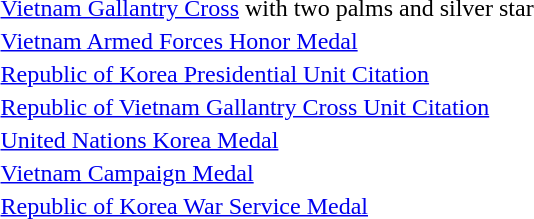<table>
<tr>
<td></td>
<td><a href='#'>Vietnam Gallantry Cross</a> with two palms and silver star</td>
</tr>
<tr>
<td></td>
<td><a href='#'>Vietnam Armed Forces Honor Medal</a></td>
</tr>
<tr>
<td></td>
<td><a href='#'>Republic of Korea Presidential Unit Citation</a></td>
</tr>
<tr>
<td></td>
<td><a href='#'>Republic of Vietnam Gallantry Cross Unit Citation</a></td>
</tr>
<tr>
<td></td>
<td><a href='#'>United Nations Korea Medal</a></td>
</tr>
<tr>
<td></td>
<td><a href='#'>Vietnam Campaign Medal</a></td>
</tr>
<tr>
<td></td>
<td><a href='#'>Republic of Korea War Service Medal</a></td>
</tr>
</table>
